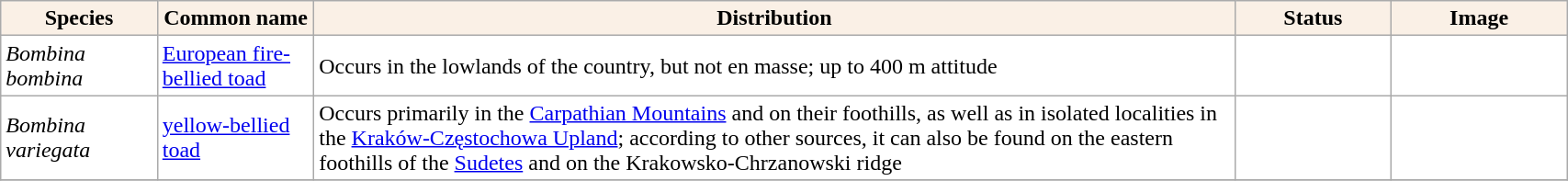<table class="sortable wikitable plainrowheaders" border="0" style="background:#ffffff; width: 90%" align="top" class="sortable wikitable">
<tr ->
<th scope="col" style="background-color:Linen; color:Black; width:10%">Species</th>
<th scope="col" style="background-color:Linen; color:Black; width:10%">Common name</th>
<th scope="col" style="background:Linen; color:Black">Distribution</th>
<th scope="col" style="background-color:Linen; color:Black; width:10%">Status</th>
<th scope="col" style="background:Linen; color:Black; width:120px">Image</th>
</tr>
<tr>
<td !scope="row" style="background:#ffffff"><em>Bombina bombina</em></td>
<td><a href='#'>European fire-bellied toad</a></td>
<td>Occurs in the lowlands of the country, but not en masse; up to 400 m attitude</td>
<td><div></div></td>
<td></td>
</tr>
<tr>
<td !scope="row" style="background:#ffffff"><em>Bombina variegata</em></td>
<td><a href='#'>yellow-bellied toad</a></td>
<td>Occurs primarily in the <a href='#'>Carpathian Mountains</a> and on their foothills, as well as in isolated localities in the <a href='#'>Kraków-Częstochowa Upland</a>; according to other sources, it can also be found on the eastern foothills of the <a href='#'>Sudetes</a> and on the Krakowsko-Chrzanowski ridge</td>
<td><div></div></td>
<td></td>
</tr>
<tr>
</tr>
</table>
